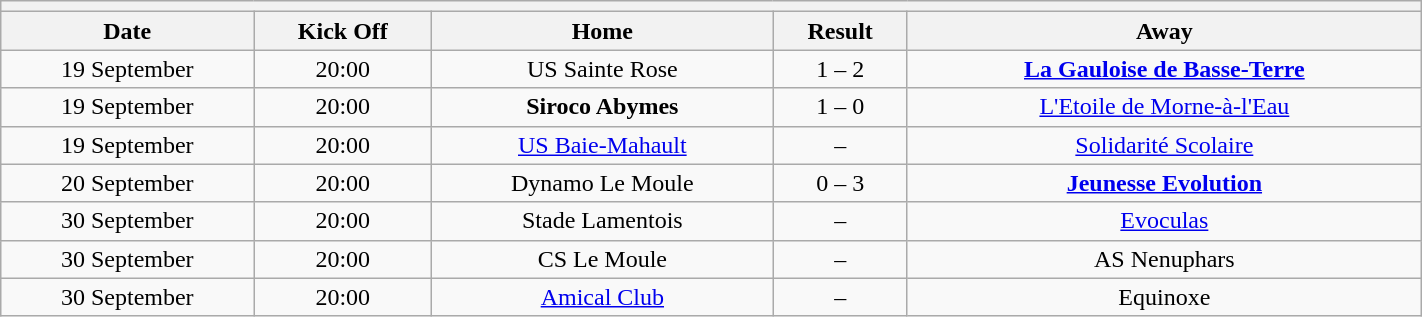<table class="wikitable collapsible collapsed" style="font-size: 100%; margin:0px;" width="75%">
<tr>
<th colspan="7" style="text-align:left;"></th>
</tr>
<tr>
<th><strong>Date</strong></th>
<th><strong>Kick Off</strong></th>
<th><strong>Home</strong></th>
<th><strong>Result</strong></th>
<th><strong>Away</strong></th>
</tr>
<tr>
<td align=center>19 September</td>
<td align=center>20:00</td>
<td align=center>US Sainte Rose</td>
<td align=center>1 – 2</td>
<td align=center><strong><a href='#'>La Gauloise de Basse-Terre</a></strong></td>
</tr>
<tr>
<td align=center>19 September</td>
<td align=center>20:00</td>
<td align=center><strong>Siroco Abymes</strong></td>
<td align=center>1 – 0</td>
<td align=center><a href='#'>L'Etoile de Morne-à-l'Eau</a></td>
</tr>
<tr>
<td align=center>19 September</td>
<td align=center>20:00</td>
<td align=center><a href='#'>US Baie-Mahault</a></td>
<td align=center>–</td>
<td align=center><a href='#'>Solidarité Scolaire</a></td>
</tr>
<tr>
<td align=center>20 September</td>
<td align=center>20:00</td>
<td align=center>Dynamo Le Moule</td>
<td align=center>0 – 3</td>
<td align=center><strong><a href='#'>Jeunesse Evolution</a></strong></td>
</tr>
<tr>
<td align=center>30 September</td>
<td align=center>20:00</td>
<td align=center>Stade Lamentois</td>
<td align=center>–</td>
<td align=center><a href='#'>Evoculas</a></td>
</tr>
<tr>
<td align=center>30 September</td>
<td align=center>20:00</td>
<td align=center>CS Le Moule</td>
<td align=center>–</td>
<td align=center>AS Nenuphars</td>
</tr>
<tr>
<td align=center>30 September</td>
<td align=center>20:00</td>
<td align=center><a href='#'>Amical Club</a></td>
<td align=center>–</td>
<td align=center>Equinoxe</td>
</tr>
</table>
